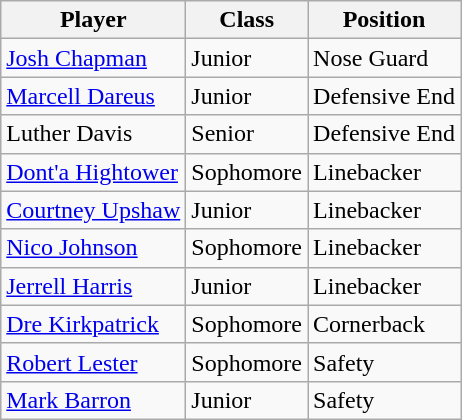<table class="wikitable" border="1">
<tr>
<th>Player</th>
<th>Class</th>
<th>Position</th>
</tr>
<tr>
<td><a href='#'>Josh Chapman</a></td>
<td>Junior</td>
<td>Nose Guard</td>
</tr>
<tr>
<td><a href='#'>Marcell Dareus</a></td>
<td>Junior</td>
<td>Defensive End</td>
</tr>
<tr>
<td>Luther Davis</td>
<td>Senior</td>
<td>Defensive End</td>
</tr>
<tr>
<td><a href='#'>Dont'a Hightower</a></td>
<td>Sophomore</td>
<td>Linebacker</td>
</tr>
<tr>
<td><a href='#'>Courtney Upshaw</a></td>
<td>Junior</td>
<td>Linebacker</td>
</tr>
<tr>
<td><a href='#'>Nico Johnson</a></td>
<td>Sophomore</td>
<td>Linebacker</td>
</tr>
<tr>
<td><a href='#'>Jerrell Harris</a></td>
<td>Junior</td>
<td>Linebacker</td>
</tr>
<tr>
<td><a href='#'>Dre Kirkpatrick</a></td>
<td>Sophomore</td>
<td>Cornerback</td>
</tr>
<tr>
<td><a href='#'>Robert Lester</a></td>
<td>Sophomore</td>
<td>Safety</td>
</tr>
<tr>
<td><a href='#'>Mark Barron</a></td>
<td>Junior</td>
<td>Safety</td>
</tr>
</table>
